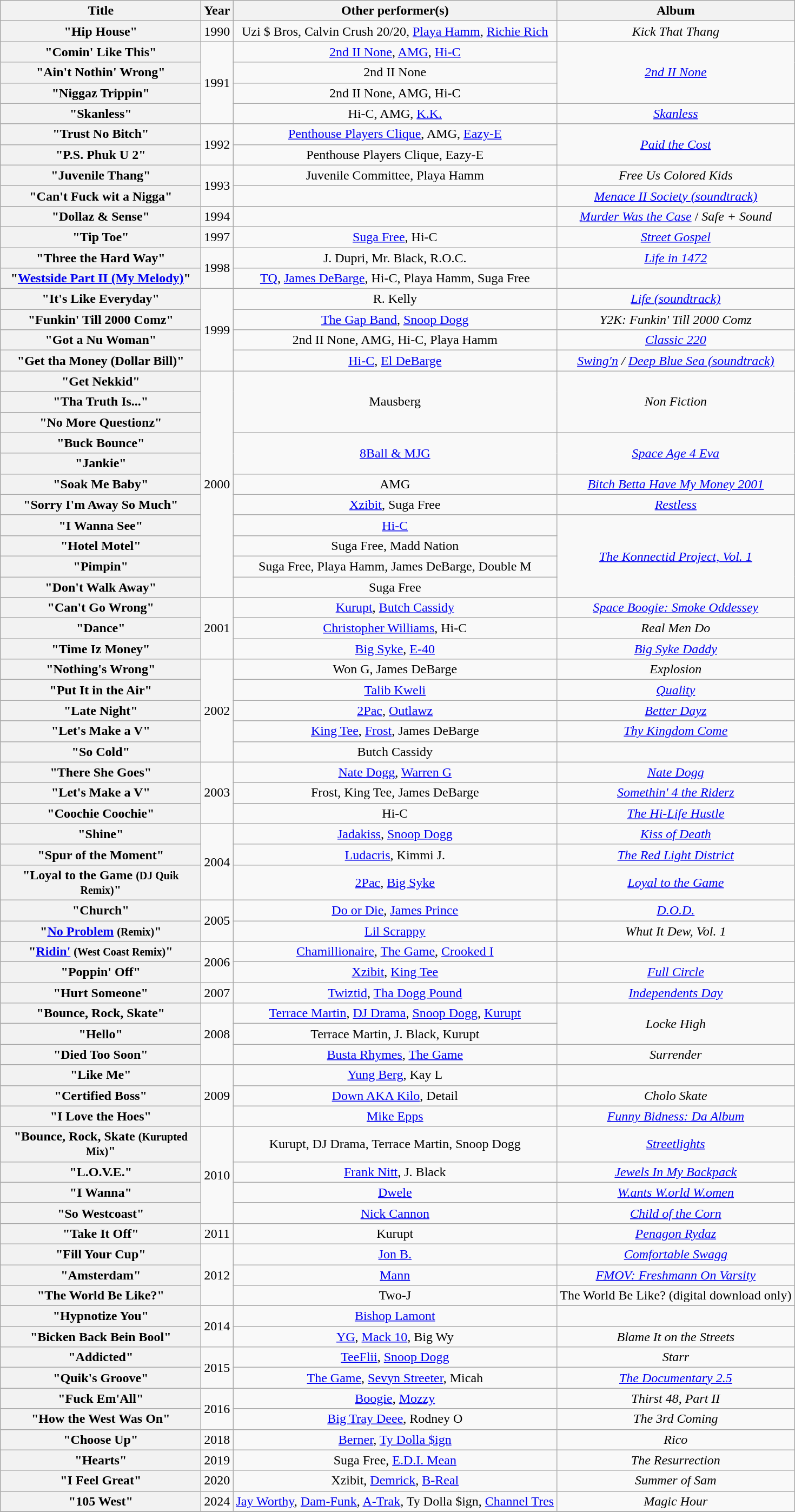<table class="wikitable plainrowheaders" style="text-align:center;">
<tr>
<th scope="col" style="width:15em;">Title</th>
<th scope="col">Year</th>
<th scope="col">Other performer(s)</th>
<th scope="col">Album</th>
</tr>
<tr>
<th scope="row">"Hip House"</th>
<td>1990</td>
<td>Uzi $ Bros, Calvin Crush 20/20, <a href='#'>Playa Hamm</a>, <a href='#'>Richie Rich</a></td>
<td><em>Kick That Thang</em></td>
</tr>
<tr>
<th scope="row">"Comin' Like This"</th>
<td rowspan="4">1991</td>
<td><a href='#'>2nd II None</a>, <a href='#'>AMG</a>, <a href='#'>Hi-C</a></td>
<td rowspan="3"><em><a href='#'>2nd II None</a></em></td>
</tr>
<tr>
<th scope="row">"Ain't Nothin' Wrong"</th>
<td>2nd II None</td>
</tr>
<tr>
<th scope="row">"Niggaz Trippin"</th>
<td>2nd II None, AMG, Hi-C</td>
</tr>
<tr>
<th scope="row">"Skanless"</th>
<td>Hi-C, AMG, <a href='#'>K.K.</a></td>
<td><em><a href='#'>Skanless</a></em></td>
</tr>
<tr>
<th scope="row">"Trust No Bitch"</th>
<td rowspan="2">1992</td>
<td><a href='#'>Penthouse Players Clique</a>, AMG, <a href='#'>Eazy-E</a></td>
<td rowspan="2"><em><a href='#'>Paid the Cost</a></em></td>
</tr>
<tr>
<th scope="row">"P.S. Phuk U 2"</th>
<td>Penthouse Players Clique, Eazy-E</td>
</tr>
<tr>
<th scope="row">"Juvenile Thang"</th>
<td rowspan="2">1993</td>
<td>Juvenile Committee, Playa Hamm</td>
<td><em>Free Us Colored Kids</em></td>
</tr>
<tr>
<th>"Can't Fuck wit a Nigga"</th>
<td></td>
<td><em><a href='#'>Menace II Society (soundtrack)</a></em></td>
</tr>
<tr>
<th>"Dollaz & Sense"</th>
<td>1994</td>
<td></td>
<td><em><a href='#'>Murder Was the Case</a></em> / <em>Safe + Sound</em></td>
</tr>
<tr>
<th scope="row">"Tip Toe"</th>
<td>1997</td>
<td><a href='#'>Suga Free</a>, Hi-C</td>
<td><em><a href='#'>Street Gospel</a></em></td>
</tr>
<tr>
<th>"Three the Hard Way"</th>
<td rowspan="2">1998</td>
<td>J. Dupri, Mr. Black, R.O.C.</td>
<td><em><a href='#'>Life in 1472</a></em></td>
</tr>
<tr>
<th scope="row">"<a href='#'>Westside Part II (My Melody)</a>"</th>
<td><a href='#'>TQ</a>, <a href='#'>James DeBarge</a>, Hi-C, Playa Hamm, Suga Free</td>
<td></td>
</tr>
<tr>
<th>"It's Like Everyday"</th>
<td rowspan="4">1999</td>
<td>R. Kelly</td>
<td><em><a href='#'>Life (soundtrack)</a></em></td>
</tr>
<tr>
<th scope="row">"Funkin' Till 2000 Comz"</th>
<td><a href='#'>The Gap Band</a>, <a href='#'>Snoop Dogg</a></td>
<td><em>Y2K: Funkin' Till 2000 Comz</em></td>
</tr>
<tr>
<th scope="row">"Got a Nu Woman"</th>
<td>2nd II None, AMG, Hi-C, Playa Hamm</td>
<td><em><a href='#'>Classic 220</a></em></td>
</tr>
<tr>
<th scope="row">"Get tha Money (Dollar Bill)"</th>
<td><a href='#'>Hi-C</a>, <a href='#'>El DeBarge</a></td>
<td><em><a href='#'>Swing'n</a> / <a href='#'>Deep Blue Sea (soundtrack)</a></em></td>
</tr>
<tr>
<th scope="row">"Get Nekkid"</th>
<td rowspan="11">2000</td>
<td rowspan="3">Mausberg</td>
<td rowspan="3"><em>Non Fiction</em></td>
</tr>
<tr>
<th scope="row">"Tha Truth Is..."</th>
</tr>
<tr>
<th scope="row">"No More Questionz"</th>
</tr>
<tr>
<th scope="row">"Buck Bounce"</th>
<td rowspan="2"><a href='#'>8Ball & MJG</a></td>
<td rowspan="2"><em><a href='#'>Space Age 4 Eva</a></em></td>
</tr>
<tr>
<th scope="row">"Jankie"</th>
</tr>
<tr>
<th scope="row">"Soak Me Baby"</th>
<td>AMG</td>
<td><em><a href='#'>Bitch Betta Have My Money 2001</a></em></td>
</tr>
<tr>
<th scope="row">"Sorry I'm Away So Much"</th>
<td><a href='#'>Xzibit</a>, Suga Free</td>
<td><em><a href='#'>Restless</a></em></td>
</tr>
<tr>
<th scope="row">"I Wanna See"</th>
<td><a href='#'>Hi-C</a></td>
<td rowspan="4"><em><a href='#'>The Konnectid Project, Vol. 1</a></em></td>
</tr>
<tr>
<th scope="row">"Hotel Motel"</th>
<td>Suga Free, Madd Nation</td>
</tr>
<tr>
<th scope="row">"Pimpin"</th>
<td>Suga Free, Playa Hamm, James DeBarge, Double M</td>
</tr>
<tr>
<th scope="row">"Don't Walk Away"</th>
<td>Suga Free</td>
</tr>
<tr>
<th scope="row">"Can't Go Wrong"</th>
<td rowspan="3">2001</td>
<td><a href='#'>Kurupt</a>, <a href='#'>Butch Cassidy</a></td>
<td><em><a href='#'>Space Boogie: Smoke Oddessey</a></em></td>
</tr>
<tr>
<th scope="row">"Dance"</th>
<td><a href='#'>Christopher Williams</a>, Hi-C</td>
<td><em>Real Men Do</em></td>
</tr>
<tr>
<th scope="row">"Time Iz Money"</th>
<td><a href='#'>Big Syke</a>, <a href='#'>E-40</a></td>
<td><em><a href='#'>Big Syke Daddy</a></em></td>
</tr>
<tr>
<th scope="row">"Nothing's Wrong"</th>
<td rowspan="5">2002</td>
<td>Won G, James DeBarge</td>
<td><em>Explosion</em></td>
</tr>
<tr>
<th scope="row">"Put It in the Air"</th>
<td><a href='#'>Talib Kweli</a></td>
<td><em><a href='#'>Quality</a></em></td>
</tr>
<tr>
<th scope="row">"Late Night"</th>
<td><a href='#'>2Pac</a>, <a href='#'>Outlawz</a></td>
<td><em><a href='#'>Better Dayz</a></em></td>
</tr>
<tr>
<th scope="row">"Let's Make a V"</th>
<td><a href='#'>King Tee</a>, <a href='#'>Frost</a>, James DeBarge</td>
<td><em><a href='#'>Thy Kingdom Come</a></em></td>
</tr>
<tr>
<th scope="row">"So Cold"</th>
<td>Butch Cassidy</td>
<td></td>
</tr>
<tr>
<th scope="row">"There She Goes"</th>
<td rowspan="3">2003</td>
<td><a href='#'>Nate Dogg</a>, <a href='#'>Warren G</a></td>
<td><em><a href='#'>Nate Dogg</a></em></td>
</tr>
<tr>
<th scope="row">"Let's Make a V"</th>
<td>Frost, King Tee, James DeBarge</td>
<td><em><a href='#'>Somethin' 4 the Riderz</a></em></td>
</tr>
<tr>
<th scope="row">"Coochie Coochie"</th>
<td>Hi-C</td>
<td><em><a href='#'>The Hi-Life Hustle</a></em></td>
</tr>
<tr>
<th scope="row">"Shine"</th>
<td rowspan="3">2004</td>
<td><a href='#'>Jadakiss</a>, <a href='#'>Snoop Dogg</a></td>
<td><em><a href='#'>Kiss of Death</a></em></td>
</tr>
<tr>
<th scope="row">"Spur of the Moment"</th>
<td><a href='#'>Ludacris</a>, Kimmi J.</td>
<td><em><a href='#'>The Red Light District</a></em></td>
</tr>
<tr>
<th scope="row">"Loyal to the Game <small>(DJ Quik Remix)</small>"</th>
<td><a href='#'>2Pac</a>, <a href='#'>Big Syke</a></td>
<td><em><a href='#'>Loyal to the Game</a></em></td>
</tr>
<tr>
<th scope="row">"Church"</th>
<td rowspan="2">2005</td>
<td><a href='#'>Do or Die</a>, <a href='#'>James Prince</a></td>
<td><em><a href='#'>D.O.D.</a></em></td>
</tr>
<tr>
<th scope="row">"<a href='#'>No Problem</a> <small>(Remix)</small>"</th>
<td><a href='#'>Lil Scrappy</a></td>
<td><em>Whut It Dew, Vol. 1</em></td>
</tr>
<tr>
<th scope="row">"<a href='#'>Ridin'</a> <small>(West Coast Remix)</small>"</th>
<td rowspan="2">2006</td>
<td><a href='#'>Chamillionaire</a>, <a href='#'>The Game</a>, <a href='#'>Crooked I</a></td>
<td></td>
</tr>
<tr>
<th scope="row">"Poppin' Off"</th>
<td><a href='#'>Xzibit</a>, <a href='#'>King Tee</a></td>
<td><em><a href='#'>Full Circle</a></em></td>
</tr>
<tr>
<th scope="row">"Hurt Someone"</th>
<td>2007</td>
<td><a href='#'>Twiztid</a>, <a href='#'>Tha Dogg Pound</a></td>
<td><em><a href='#'>Independents Day</a></em></td>
</tr>
<tr>
<th scope="row">"Bounce, Rock, Skate"</th>
<td rowspan="3">2008</td>
<td><a href='#'>Terrace Martin</a>, <a href='#'>DJ Drama</a>, <a href='#'>Snoop Dogg</a>, <a href='#'>Kurupt</a></td>
<td rowspan="2"><em>Locke High</em></td>
</tr>
<tr>
<th scope="row">"Hello"</th>
<td>Terrace Martin, J. Black, Kurupt</td>
</tr>
<tr>
<th scope="row">"Died Too Soon"</th>
<td><a href='#'>Busta Rhymes</a>, <a href='#'>The Game</a></td>
<td><em>Surrender</em></td>
</tr>
<tr>
<th scope="row">"Like Me"</th>
<td rowspan="3">2009</td>
<td><a href='#'>Yung Berg</a>, Kay L</td>
<td></td>
</tr>
<tr>
<th scope="row">"Certified Boss"</th>
<td><a href='#'>Down AKA Kilo</a>, Detail</td>
<td><em>Cholo Skate</em></td>
</tr>
<tr>
<th scope="row">"I Love the Hoes"</th>
<td><a href='#'>Mike Epps</a></td>
<td><em><a href='#'>Funny Bidness: Da Album</a></em></td>
</tr>
<tr>
<th scope="row">"Bounce, Rock, Skate <small>(Kurupted Mix)</small>"</th>
<td rowspan="4">2010</td>
<td>Kurupt, DJ Drama, Terrace Martin, Snoop Dogg</td>
<td><em><a href='#'>Streetlights</a></em></td>
</tr>
<tr>
<th scope="row">"L.O.V.E."</th>
<td><a href='#'>Frank Nitt</a>, J. Black</td>
<td><em><a href='#'>Jewels In My Backpack</a></em></td>
</tr>
<tr>
<th scope="row">"I Wanna"</th>
<td><a href='#'>Dwele</a></td>
<td><em><a href='#'>W.ants W.orld W.omen</a></em></td>
</tr>
<tr>
<th scope="row">"So Westcoast"</th>
<td><a href='#'>Nick Cannon</a></td>
<td><em><a href='#'>Child of the Corn</a></em></td>
</tr>
<tr>
<th scope="row">"Take It Off"</th>
<td>2011</td>
<td>Kurupt</td>
<td><em><a href='#'>Penagon Rydaz</a></em></td>
</tr>
<tr>
<th scope="row">"Fill Your Cup"</th>
<td rowspan="3">2012</td>
<td><a href='#'>Jon B.</a></td>
<td><em><a href='#'>Comfortable Swagg</a></em></td>
</tr>
<tr>
<th scope="row">"Amsterdam"</th>
<td><a href='#'>Mann</a></td>
<td><em><a href='#'>FMOV: Freshmann On Varsity</a></em></td>
</tr>
<tr>
<th scope="row">"The World Be Like?"</th>
<td>Two-J</td>
<td>The World Be Like? (digital download only)</td>
</tr>
<tr>
<th scope="row">"Hypnotize You"</th>
<td rowspan="2">2014</td>
<td><a href='#'>Bishop Lamont</a></td>
<td></td>
</tr>
<tr>
<th scope="row">"Bicken Back Bein Bool"</th>
<td><a href='#'>YG</a>, <a href='#'>Mack 10</a>, Big Wy</td>
<td><em>Blame It on the Streets</em></td>
</tr>
<tr>
<th scope="row">"Addicted"</th>
<td rowspan="2">2015</td>
<td><a href='#'>TeeFlii</a>, <a href='#'>Snoop Dogg</a></td>
<td><em>Starr</em></td>
</tr>
<tr>
<th scope="row">"Quik's Groove"</th>
<td><a href='#'>The Game</a>, <a href='#'>Sevyn Streeter</a>, Micah</td>
<td><em><a href='#'>The Documentary 2.5</a></em></td>
</tr>
<tr>
<th scope="row">"Fuck Em'All"</th>
<td rowspan="2">2016</td>
<td><a href='#'>Boogie</a>, <a href='#'>Mozzy</a></td>
<td><em>Thirst 48, Part II</em></td>
</tr>
<tr>
<th scope="row">"How the West Was On"</th>
<td><a href='#'>Big Tray Deee</a>, Rodney O</td>
<td><em>The 3rd Coming</em></td>
</tr>
<tr>
<th scope="row">"Choose Up"</th>
<td>2018</td>
<td><a href='#'>Berner</a>, <a href='#'>Ty Dolla $ign</a></td>
<td><em>Rico</em></td>
</tr>
<tr>
<th scope="row">"Hearts"</th>
<td>2019</td>
<td>Suga Free, <a href='#'>E.D.I. Mean</a></td>
<td><em>The Resurrection</em></td>
</tr>
<tr>
<th scope="row">"I Feel Great"</th>
<td>2020</td>
<td>Xzibit, <a href='#'>Demrick</a>, <a href='#'>B-Real</a></td>
<td><em>Summer of Sam</em></td>
</tr>
<tr>
<th scope="row">"105 West"</th>
<td>2024</td>
<td><a href='#'>Jay Worthy</a>, <a href='#'>Dam-Funk</a>, <a href='#'>A-Trak</a>, Ty Dolla $ign, <a href='#'>Channel Tres</a></td>
<td><em>Magic Hour</em></td>
</tr>
<tr>
</tr>
</table>
